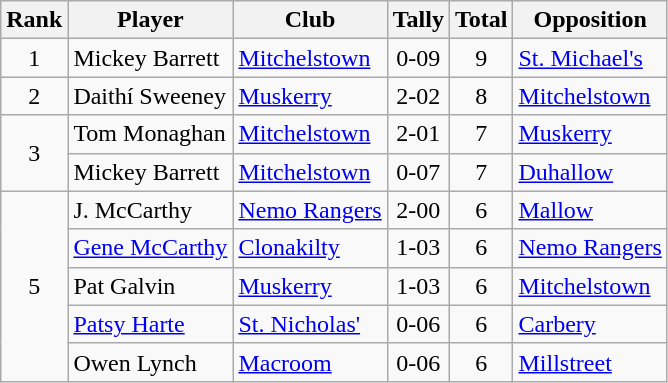<table class="wikitable">
<tr>
<th>Rank</th>
<th>Player</th>
<th>Club</th>
<th>Tally</th>
<th>Total</th>
<th>Opposition</th>
</tr>
<tr>
<td rowspan="1" style="text-align:center;">1</td>
<td>Mickey Barrett</td>
<td><a href='#'>Mitchelstown</a></td>
<td align=center>0-09</td>
<td align=center>9</td>
<td><a href='#'>St. Michael's</a></td>
</tr>
<tr>
<td rowspan="1" style="text-align:center;">2</td>
<td>Daithí Sweeney</td>
<td><a href='#'>Muskerry</a></td>
<td align=center>2-02</td>
<td align=center>8</td>
<td><a href='#'>Mitchelstown</a></td>
</tr>
<tr>
<td rowspan="2" style="text-align:center;">3</td>
<td>Tom Monaghan</td>
<td><a href='#'>Mitchelstown</a></td>
<td align=center>2-01</td>
<td align=center>7</td>
<td><a href='#'>Muskerry</a></td>
</tr>
<tr>
<td>Mickey Barrett</td>
<td><a href='#'>Mitchelstown</a></td>
<td align=center>0-07</td>
<td align=center>7</td>
<td><a href='#'>Duhallow</a></td>
</tr>
<tr>
<td rowspan="5" style="text-align:center;">5</td>
<td>J. McCarthy</td>
<td><a href='#'>Nemo Rangers</a></td>
<td align=center>2-00</td>
<td align=center>6</td>
<td><a href='#'>Mallow</a></td>
</tr>
<tr>
<td><a href='#'>Gene McCarthy</a></td>
<td><a href='#'>Clonakilty</a></td>
<td align=center>1-03</td>
<td align=center>6</td>
<td><a href='#'>Nemo Rangers</a></td>
</tr>
<tr>
<td>Pat Galvin</td>
<td><a href='#'>Muskerry</a></td>
<td align=center>1-03</td>
<td align=center>6</td>
<td><a href='#'>Mitchelstown</a></td>
</tr>
<tr>
<td><a href='#'>Patsy Harte</a></td>
<td><a href='#'>St. Nicholas'</a></td>
<td align=center>0-06</td>
<td align=center>6</td>
<td><a href='#'>Carbery</a></td>
</tr>
<tr>
<td>Owen Lynch</td>
<td><a href='#'>Macroom</a></td>
<td align=center>0-06</td>
<td align=center>6</td>
<td><a href='#'>Millstreet</a></td>
</tr>
</table>
